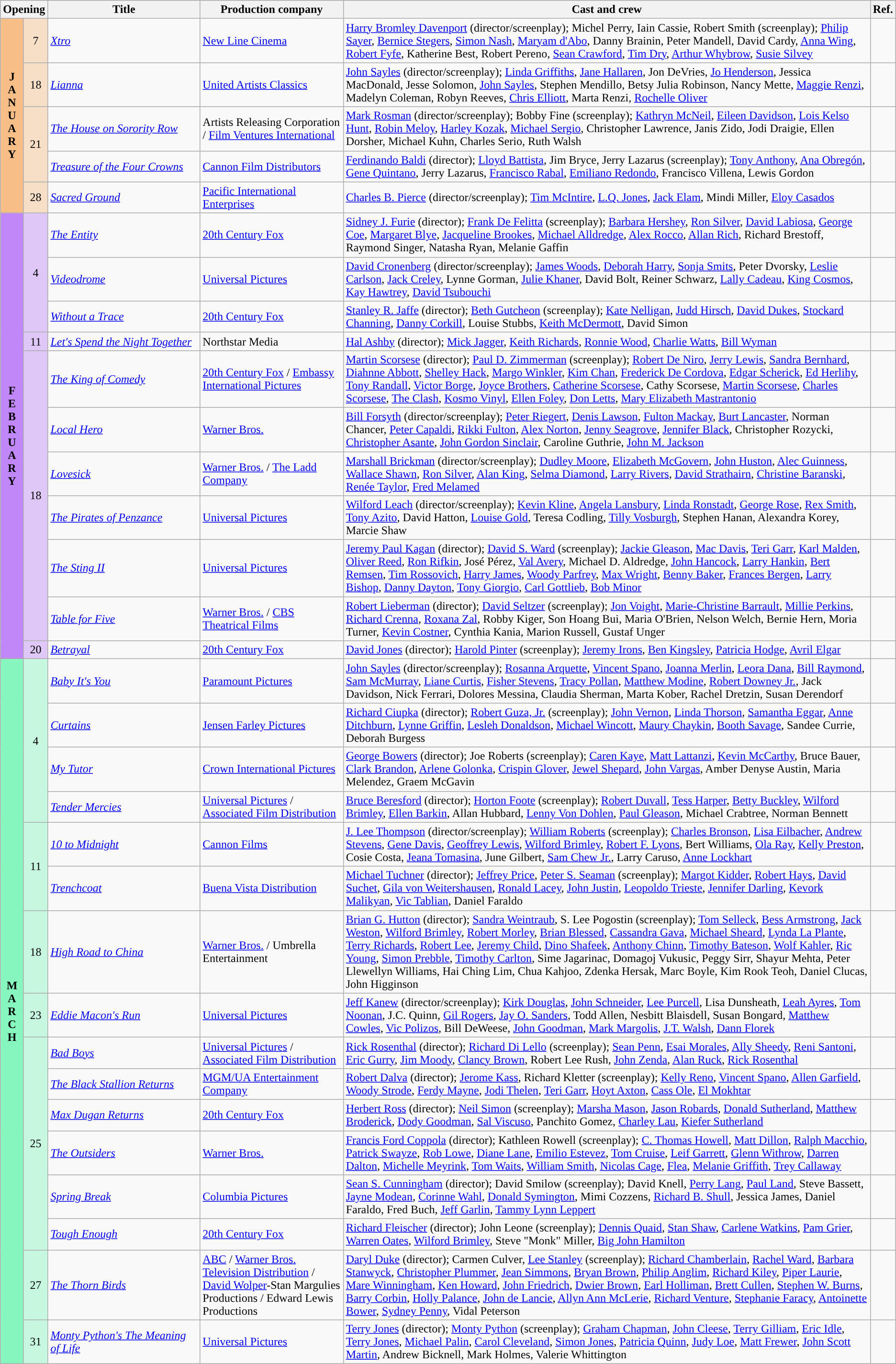<table class="wikitable sortable">
<tr style="background:#b0e0e6; text-align:center;">
<th colspan="2">Opening</th>
<th style="width:17%;">Title</th>
<th style="width:16%;">Production company</th>
<th>Cast and crew</th>
<th class="unsortable">Ref.</th>
</tr>
<tr>
<th rowspan="5" style="text-align:center; background:#f7bf87;"><strong>J<br>A<br>N<br>U<br>A<br>R<br>Y</strong></th>
<td style="text-align:center; background:#f7dfc7;">7</td>
<td><em><a href='#'>Xtro</a></em></td>
<td><a href='#'>New Line Cinema</a></td>
<td><a href='#'>Harry Bromley Davenport</a> (director/screenplay); Michel Perry, Iain Cassie, Robert Smith (screenplay); <a href='#'>Philip Sayer</a>, <a href='#'>Bernice Stegers</a>, <a href='#'>Simon Nash</a>, <a href='#'>Maryam d'Abo</a>, Danny Brainin, Peter Mandell, David Cardy, <a href='#'>Anna Wing</a>, <a href='#'>Robert Fyfe</a>, Katherine Best, Robert Pereno, <a href='#'>Sean Crawford</a>, <a href='#'>Tim Dry</a>, <a href='#'>Arthur Whybrow</a>, <a href='#'>Susie Silvey</a></td>
<td></td>
</tr>
<tr>
<td style="text-align:center; background:#f7dfc7;">18</td>
<td><em><a href='#'>Lianna</a></em></td>
<td><a href='#'>United Artists Classics</a></td>
<td><a href='#'>John Sayles</a> (director/screenplay); <a href='#'>Linda Griffiths</a>, <a href='#'>Jane Hallaren</a>, Jon DeVries, <a href='#'>Jo Henderson</a>, Jessica MacDonald, Jesse Solomon, <a href='#'>John Sayles</a>, Stephen Mendillo, Betsy Julia Robinson, Nancy Mette, <a href='#'>Maggie Renzi</a>, Madelyn Coleman, Robyn Reeves, <a href='#'>Chris Elliott</a>, Marta Renzi, <a href='#'>Rochelle Oliver</a></td>
<td></td>
</tr>
<tr>
<td rowspan="2" style="text-align:center; background:#f7dfc7;">21</td>
<td><em><a href='#'>The House on Sorority Row</a></em></td>
<td>Artists Releasing Corporation / <a href='#'>Film Ventures International</a></td>
<td><a href='#'>Mark Rosman</a> (director/screenplay); Bobby Fine (screenplay); <a href='#'>Kathryn McNeil</a>, <a href='#'>Eileen Davidson</a>, <a href='#'>Lois Kelso Hunt</a>, <a href='#'>Robin Meloy</a>, <a href='#'>Harley Kozak</a>, <a href='#'>Michael Sergio</a>, Christopher Lawrence, Janis Zido, Jodi Draigie, Ellen Dorsher, Michael Kuhn, Charles Serio, Ruth Walsh</td>
<td></td>
</tr>
<tr>
<td><em><a href='#'>Treasure of the Four Crowns</a></em></td>
<td><a href='#'>Cannon Film Distributors</a></td>
<td><a href='#'>Ferdinando Baldi</a> (director); <a href='#'>Lloyd Battista</a>, Jim Bryce, Jerry Lazarus (screenplay); <a href='#'>Tony Anthony</a>, <a href='#'>Ana Obregón</a>, <a href='#'>Gene Quintano</a>, Jerry Lazarus, <a href='#'>Francisco Rabal</a>, <a href='#'>Emiliano Redondo</a>, Francisco Villena, Lewis Gordon</td>
<td></td>
</tr>
<tr>
<td style="text-align:center; background:#f7dfc7;">28</td>
<td><em><a href='#'>Sacred Ground</a></em></td>
<td><a href='#'>Pacific International Enterprises</a></td>
<td><a href='#'>Charles B. Pierce</a> (director/screenplay); <a href='#'>Tim McIntire</a>, <a href='#'>L.Q. Jones</a>, <a href='#'>Jack Elam</a>, Mindi Miller, <a href='#'>Eloy Casados</a></td>
<td></td>
</tr>
<tr>
<th rowspan="11" style="text-align:center; background:#bf87f7;"><strong>F<br>E<br>B<br>R<br>U<br>A<br>R<br>Y</strong></th>
<td rowspan="3" style="text-align:center; background:#dfc7f7;">4</td>
<td><em><a href='#'>The Entity</a></em></td>
<td><a href='#'>20th Century Fox</a></td>
<td><a href='#'>Sidney J. Furie</a> (director); <a href='#'>Frank De Felitta</a> (screenplay); <a href='#'>Barbara Hershey</a>, <a href='#'>Ron Silver</a>, <a href='#'>David Labiosa</a>, <a href='#'>George Coe</a>, <a href='#'>Margaret Blye</a>, <a href='#'>Jacqueline Brookes</a>, <a href='#'>Michael Alldredge</a>, <a href='#'>Alex Rocco</a>, <a href='#'>Allan Rich</a>, Richard Brestoff, Raymond Singer, Natasha Ryan, Melanie Gaffin</td>
<td></td>
</tr>
<tr>
<td><em><a href='#'>Videodrome</a></em></td>
<td><a href='#'>Universal Pictures</a></td>
<td><a href='#'>David Cronenberg</a> (director/screenplay); <a href='#'>James Woods</a>, <a href='#'>Deborah Harry</a>, <a href='#'>Sonja Smits</a>, Peter Dvorsky, <a href='#'>Leslie Carlson</a>, <a href='#'>Jack Creley</a>, Lynne Gorman, <a href='#'>Julie Khaner</a>, David Bolt, Reiner Schwarz, <a href='#'>Lally Cadeau</a>, <a href='#'>King Cosmos</a>, <a href='#'>Kay Hawtrey</a>, <a href='#'>David Tsubouchi</a></td>
<td></td>
</tr>
<tr>
<td><em><a href='#'>Without a Trace</a></em></td>
<td><a href='#'>20th Century Fox</a></td>
<td><a href='#'>Stanley R. Jaffe</a> (director); <a href='#'>Beth Gutcheon</a> (screenplay); <a href='#'>Kate Nelligan</a>, <a href='#'>Judd Hirsch</a>, <a href='#'>David Dukes</a>, <a href='#'>Stockard Channing</a>, <a href='#'>Danny Corkill</a>, Louise Stubbs, <a href='#'>Keith McDermott</a>, David Simon</td>
<td></td>
</tr>
<tr>
<td style="text-align:center; background:#dfc7f7;">11</td>
<td><em><a href='#'>Let's Spend the Night Together</a></em></td>
<td>Northstar Media</td>
<td><a href='#'>Hal Ashby</a> (director); <a href='#'>Mick Jagger</a>, <a href='#'>Keith Richards</a>, <a href='#'>Ronnie Wood</a>, <a href='#'>Charlie Watts</a>, <a href='#'>Bill Wyman</a></td>
<td></td>
</tr>
<tr>
<td rowspan="6" style="text-align:center; background:#dfc7f7;">18</td>
<td><em><a href='#'>The King of Comedy</a></em></td>
<td><a href='#'>20th Century Fox</a> / <a href='#'>Embassy International Pictures</a></td>
<td><a href='#'>Martin Scorsese</a> (director); <a href='#'>Paul D. Zimmerman</a> (screenplay); <a href='#'>Robert De Niro</a>, <a href='#'>Jerry Lewis</a>, <a href='#'>Sandra Bernhard</a>, <a href='#'>Diahnne Abbott</a>, <a href='#'>Shelley Hack</a>, <a href='#'>Margo Winkler</a>, <a href='#'>Kim Chan</a>, <a href='#'>Frederick De Cordova</a>, <a href='#'>Edgar Scherick</a>, <a href='#'>Ed Herlihy</a>, <a href='#'>Tony Randall</a>, <a href='#'>Victor Borge</a>, <a href='#'>Joyce Brothers</a>, <a href='#'>Catherine Scorsese</a>, Cathy Scorsese, <a href='#'>Martin Scorsese</a>, <a href='#'>Charles Scorsese</a>, <a href='#'>The Clash</a>, <a href='#'>Kosmo Vinyl</a>, <a href='#'>Ellen Foley</a>, <a href='#'>Don Letts</a>, <a href='#'>Mary Elizabeth Mastrantonio</a></td>
<td></td>
</tr>
<tr>
<td><em><a href='#'>Local Hero</a></em></td>
<td><a href='#'>Warner Bros.</a></td>
<td><a href='#'>Bill Forsyth</a> (director/screenplay); <a href='#'>Peter Riegert</a>, <a href='#'>Denis Lawson</a>, <a href='#'>Fulton Mackay</a>, <a href='#'>Burt Lancaster</a>, Norman Chancer, <a href='#'>Peter Capaldi</a>, <a href='#'>Rikki Fulton</a>, <a href='#'>Alex Norton</a>, <a href='#'>Jenny Seagrove</a>, <a href='#'>Jennifer Black</a>, Christopher Rozycki, <a href='#'>Christopher Asante</a>, <a href='#'>John Gordon Sinclair</a>, Caroline Guthrie, <a href='#'>John M. Jackson</a></td>
<td></td>
</tr>
<tr>
<td><em><a href='#'>Lovesick</a></em></td>
<td><a href='#'>Warner Bros.</a> / <a href='#'>The Ladd Company</a></td>
<td><a href='#'>Marshall Brickman</a> (director/screenplay); <a href='#'>Dudley Moore</a>, <a href='#'>Elizabeth McGovern</a>, <a href='#'>John Huston</a>, <a href='#'>Alec Guinness</a>, <a href='#'>Wallace Shawn</a>, <a href='#'>Ron Silver</a>, <a href='#'>Alan King</a>, <a href='#'>Selma Diamond</a>, <a href='#'>Larry Rivers</a>, <a href='#'>David Strathairn</a>, <a href='#'>Christine Baranski</a>, <a href='#'>Renée Taylor</a>, <a href='#'>Fred Melamed</a></td>
<td></td>
</tr>
<tr>
<td><em><a href='#'>The Pirates of Penzance</a></em></td>
<td><a href='#'>Universal Pictures</a></td>
<td><a href='#'>Wilford Leach</a> (director/screenplay); <a href='#'>Kevin Kline</a>, <a href='#'>Angela Lansbury</a>, <a href='#'>Linda Ronstadt</a>, <a href='#'>George Rose</a>, <a href='#'>Rex Smith</a>, <a href='#'>Tony Azito</a>, David Hatton, <a href='#'>Louise Gold</a>, Teresa Codling, <a href='#'>Tilly Vosburgh</a>, Stephen Hanan, Alexandra Korey, Marcie Shaw</td>
<td></td>
</tr>
<tr>
<td><em><a href='#'>The Sting II</a></em></td>
<td><a href='#'>Universal Pictures</a></td>
<td><a href='#'>Jeremy Paul Kagan</a> (director); <a href='#'>David S. Ward</a> (screenplay); <a href='#'>Jackie Gleason</a>, <a href='#'>Mac Davis</a>, <a href='#'>Teri Garr</a>, <a href='#'>Karl Malden</a>, <a href='#'>Oliver Reed</a>, <a href='#'>Ron Rifkin</a>, José Pérez, <a href='#'>Val Avery</a>, Michael D. Aldredge, <a href='#'>John Hancock</a>, <a href='#'>Larry Hankin</a>, <a href='#'>Bert Remsen</a>, <a href='#'>Tim Rossovich</a>, <a href='#'>Harry James</a>, <a href='#'>Woody Parfrey</a>, <a href='#'>Max Wright</a>, <a href='#'>Benny Baker</a>, <a href='#'>Frances Bergen</a>, <a href='#'>Larry Bishop</a>, <a href='#'>Danny Dayton</a>, <a href='#'>Tony Giorgio</a>, <a href='#'>Carl Gottlieb</a>, <a href='#'>Bob Minor</a></td>
<td></td>
</tr>
<tr>
<td><em><a href='#'>Table for Five</a></em></td>
<td><a href='#'>Warner Bros.</a> / <a href='#'>CBS Theatrical Films</a></td>
<td><a href='#'>Robert Lieberman</a> (director); <a href='#'>David Seltzer</a> (screenplay); <a href='#'>Jon Voight</a>, <a href='#'>Marie-Christine Barrault</a>, <a href='#'>Millie Perkins</a>, <a href='#'>Richard Crenna</a>, <a href='#'>Roxana Zal</a>, Robby Kiger, Son Hoang Bui, Maria O'Brien, Nelson Welch, Bernie Hern, Moria Turner, <a href='#'>Kevin Costner</a>, Cynthia Kania, Marion Russell, Gustaf Unger</td>
<td></td>
</tr>
<tr>
<td style="text-align:center; background:#dfc7f7;">20</td>
<td><em><a href='#'>Betrayal</a></em></td>
<td><a href='#'>20th Century Fox</a></td>
<td><a href='#'>David Jones</a> (director); <a href='#'>Harold Pinter</a> (screenplay); <a href='#'>Jeremy Irons</a>, <a href='#'>Ben Kingsley</a>, <a href='#'>Patricia Hodge</a>, <a href='#'>Avril Elgar</a></td>
<td></td>
</tr>
<tr>
<th rowspan="16" style="text-align:center; background:#87f7bf;"><strong>M<br>A<br>R<br>C<br>H</strong></th>
<td rowspan="4" style="text-align:center; background:#c7f7df;">4</td>
<td><em><a href='#'>Baby It's You</a></em></td>
<td><a href='#'>Paramount Pictures</a></td>
<td><a href='#'>John Sayles</a> (director/screenplay); <a href='#'>Rosanna Arquette</a>, <a href='#'>Vincent Spano</a>, <a href='#'>Joanna Merlin</a>, <a href='#'>Leora Dana</a>, <a href='#'>Bill Raymond</a>, <a href='#'>Sam McMurray</a>, <a href='#'>Liane Curtis</a>, <a href='#'>Fisher Stevens</a>, <a href='#'>Tracy Pollan</a>, <a href='#'>Matthew Modine</a>, <a href='#'>Robert Downey Jr.</a>, Jack Davidson, Nick Ferrari, Dolores Messina, Claudia Sherman, Marta Kober, Rachel Dretzin, Susan Derendorf</td>
<td></td>
</tr>
<tr>
<td><em><a href='#'>Curtains</a></em></td>
<td><a href='#'>Jensen Farley Pictures</a></td>
<td><a href='#'>Richard Ciupka</a> (director); <a href='#'>Robert Guza, Jr.</a> (screenplay); <a href='#'>John Vernon</a>, <a href='#'>Linda Thorson</a>, <a href='#'>Samantha Eggar</a>, <a href='#'>Anne Ditchburn</a>, <a href='#'>Lynne Griffin</a>, <a href='#'>Lesleh Donaldson</a>, <a href='#'>Michael Wincott</a>, <a href='#'>Maury Chaykin</a>, <a href='#'>Booth Savage</a>, Sandee Currie, Deborah Burgess</td>
<td></td>
</tr>
<tr>
<td><em><a href='#'>My Tutor</a></em></td>
<td><a href='#'>Crown International Pictures</a></td>
<td><a href='#'>George Bowers</a> (director); Joe Roberts (screenplay); <a href='#'>Caren Kaye</a>, <a href='#'>Matt Lattanzi</a>, <a href='#'>Kevin McCarthy</a>, Bruce Bauer, <a href='#'>Clark Brandon</a>, <a href='#'>Arlene Golonka</a>, <a href='#'>Crispin Glover</a>, <a href='#'>Jewel Shepard</a>, <a href='#'>John Vargas</a>, Amber Denyse Austin, Maria Melendez, Graem McGavin</td>
<td></td>
</tr>
<tr>
<td><em><a href='#'>Tender Mercies</a></em></td>
<td><a href='#'>Universal Pictures</a> / <a href='#'>Associated Film Distribution</a></td>
<td><a href='#'>Bruce Beresford</a> (director); <a href='#'>Horton Foote</a> (screenplay); <a href='#'>Robert Duvall</a>, <a href='#'>Tess Harper</a>, <a href='#'>Betty Buckley</a>, <a href='#'>Wilford Brimley</a>, <a href='#'>Ellen Barkin</a>, Allan Hubbard, <a href='#'>Lenny Von Dohlen</a>, <a href='#'>Paul Gleason</a>, Michael Crabtree, Norman Bennett</td>
<td></td>
</tr>
<tr>
<td rowspan="2" style="text-align:center; background:#c7f7df;">11</td>
<td><em><a href='#'>10 to Midnight</a></em></td>
<td><a href='#'>Cannon Films</a></td>
<td><a href='#'>J. Lee Thompson</a> (director/screenplay); <a href='#'>William Roberts</a> (screenplay); <a href='#'>Charles Bronson</a>, <a href='#'>Lisa Eilbacher</a>, <a href='#'>Andrew Stevens</a>, <a href='#'>Gene Davis</a>, <a href='#'>Geoffrey Lewis</a>, <a href='#'>Wilford Brimley</a>, <a href='#'>Robert F. Lyons</a>, Bert Williams, <a href='#'>Ola Ray</a>, <a href='#'>Kelly Preston</a>, Cosie Costa, <a href='#'>Jeana Tomasina</a>, June Gilbert, <a href='#'>Sam Chew Jr.</a>, Larry Caruso, <a href='#'>Anne Lockhart</a></td>
<td></td>
</tr>
<tr>
<td><em><a href='#'>Trenchcoat</a></em></td>
<td><a href='#'>Buena Vista Distribution</a></td>
<td><a href='#'>Michael Tuchner</a> (director); <a href='#'>Jeffrey Price</a>, <a href='#'>Peter S. Seaman</a> (screenplay); <a href='#'>Margot Kidder</a>, <a href='#'>Robert Hays</a>, <a href='#'>David Suchet</a>, <a href='#'>Gila von Weitershausen</a>, <a href='#'>Ronald Lacey</a>, <a href='#'>John Justin</a>, <a href='#'>Leopoldo Trieste</a>, <a href='#'>Jennifer Darling</a>, <a href='#'>Kevork Malikyan</a>, <a href='#'>Vic Tablian</a>, Daniel Faraldo</td>
<td></td>
</tr>
<tr>
<td style="text-align:center; background:#c7f7df;">18</td>
<td><em><a href='#'>High Road to China</a></em></td>
<td><a href='#'>Warner Bros.</a> / Umbrella Entertainment</td>
<td><a href='#'>Brian G. Hutton</a> (director); <a href='#'>Sandra Weintraub</a>, S. Lee Pogostin (screenplay); <a href='#'>Tom Selleck</a>, <a href='#'>Bess Armstrong</a>, <a href='#'>Jack Weston</a>, <a href='#'>Wilford Brimley</a>, <a href='#'>Robert Morley</a>, <a href='#'>Brian Blessed</a>, <a href='#'>Cassandra Gava</a>, <a href='#'>Michael Sheard</a>, <a href='#'>Lynda La Plante</a>, <a href='#'>Terry Richards</a>, <a href='#'>Robert Lee</a>, <a href='#'>Jeremy Child</a>, <a href='#'>Dino Shafeek</a>, <a href='#'>Anthony Chinn</a>, <a href='#'>Timothy Bateson</a>, <a href='#'>Wolf Kahler</a>, <a href='#'>Ric Young</a>, <a href='#'>Simon Prebble</a>, <a href='#'>Timothy Carlton</a>, Sime Jagarinac, Domagoj Vukusic, Peggy Sirr, Shayur Mehta, Peter Llewellyn Williams, Hai Ching Lim, Chua Kahjoo, Zdenka Hersak, Marc Boyle, Kim Rook Teoh, Daniel Clucas, John Higginson</td>
<td></td>
</tr>
<tr>
<td style="text-align:center; background:#c7f7df;">23</td>
<td><em><a href='#'>Eddie Macon's Run</a></em></td>
<td><a href='#'>Universal Pictures</a></td>
<td><a href='#'>Jeff Kanew</a> (director/screenplay); <a href='#'>Kirk Douglas</a>, <a href='#'>John Schneider</a>, <a href='#'>Lee Purcell</a>, Lisa Dunsheath, <a href='#'>Leah Ayres</a>, <a href='#'>Tom Noonan</a>, J.C. Quinn, <a href='#'>Gil Rogers</a>, <a href='#'>Jay O. Sanders</a>, Todd Allen, Nesbitt Blaisdell, Susan Bongard, <a href='#'>Matthew Cowles</a>, <a href='#'>Vic Polizos</a>, Bill DeWeese, <a href='#'>John Goodman</a>, <a href='#'>Mark Margolis</a>, <a href='#'>J.T. Walsh</a>, <a href='#'>Dann Florek</a></td>
<td></td>
</tr>
<tr>
<td rowspan="6" style="text-align:center; background:#c7f7df;">25</td>
<td><em><a href='#'>Bad Boys</a></em></td>
<td><a href='#'>Universal Pictures</a> / <a href='#'>Associated Film Distribution</a></td>
<td><a href='#'>Rick Rosenthal</a> (director); <a href='#'>Richard Di Lello</a> (screenplay); <a href='#'>Sean Penn</a>, <a href='#'>Esai Morales</a>, <a href='#'>Ally Sheedy</a>, <a href='#'>Reni Santoni</a>, <a href='#'>Eric Gurry</a>, <a href='#'>Jim Moody</a>, <a href='#'>Clancy Brown</a>, Robert Lee Rush, <a href='#'>John Zenda</a>, <a href='#'>Alan Ruck</a>, <a href='#'>Rick Rosenthal</a></td>
<td></td>
</tr>
<tr>
<td><em><a href='#'>The Black Stallion Returns</a></em></td>
<td><a href='#'>MGM/UA Entertainment Company</a></td>
<td><a href='#'>Robert Dalva</a> (director); <a href='#'>Jerome Kass</a>, Richard Kletter (screenplay); <a href='#'>Kelly Reno</a>, <a href='#'>Vincent Spano</a>, <a href='#'>Allen Garfield</a>, <a href='#'>Woody Strode</a>, <a href='#'>Ferdy Mayne</a>, <a href='#'>Jodi Thelen</a>, <a href='#'>Teri Garr</a>, <a href='#'>Hoyt Axton</a>, <a href='#'>Cass Ole</a>, <a href='#'>El Mokhtar</a></td>
<td></td>
</tr>
<tr>
<td><em><a href='#'>Max Dugan Returns</a></em></td>
<td><a href='#'>20th Century Fox</a></td>
<td><a href='#'>Herbert Ross</a> (director); <a href='#'>Neil Simon</a> (screenplay); <a href='#'>Marsha Mason</a>, <a href='#'>Jason Robards</a>, <a href='#'>Donald Sutherland</a>, <a href='#'>Matthew Broderick</a>, <a href='#'>Dody Goodman</a>, <a href='#'>Sal Viscuso</a>, Panchito Gomez, <a href='#'>Charley Lau</a>, <a href='#'>Kiefer Sutherland</a></td>
<td></td>
</tr>
<tr>
<td><em><a href='#'>The Outsiders</a></em></td>
<td><a href='#'>Warner Bros.</a></td>
<td><a href='#'>Francis Ford Coppola</a> (director); Kathleen Rowell (screenplay); <a href='#'>C. Thomas Howell</a>, <a href='#'>Matt Dillon</a>, <a href='#'>Ralph Macchio</a>, <a href='#'>Patrick Swayze</a>, <a href='#'>Rob Lowe</a>, <a href='#'>Diane Lane</a>, <a href='#'>Emilio Estevez</a>, <a href='#'>Tom Cruise</a>, <a href='#'>Leif Garrett</a>, <a href='#'>Glenn Withrow</a>, <a href='#'>Darren Dalton</a>, <a href='#'>Michelle Meyrink</a>, <a href='#'>Tom Waits</a>, <a href='#'>William Smith</a>, <a href='#'>Nicolas Cage</a>, <a href='#'>Flea</a>, <a href='#'>Melanie Griffith</a>, <a href='#'>Trey Callaway</a></td>
<td></td>
</tr>
<tr>
<td><em><a href='#'>Spring Break</a></em></td>
<td><a href='#'>Columbia Pictures</a></td>
<td><a href='#'>Sean S. Cunningham</a> (director); David Smilow (screenplay); David Knell, <a href='#'>Perry Lang</a>, <a href='#'>Paul Land</a>, Steve Bassett, <a href='#'>Jayne Modean</a>, <a href='#'>Corinne Wahl</a>, <a href='#'>Donald Symington</a>, Mimi Cozzens, <a href='#'>Richard B. Shull</a>, Jessica James, Daniel Faraldo, Fred Buch, <a href='#'>Jeff Garlin</a>, <a href='#'>Tammy Lynn Leppert</a></td>
<td></td>
</tr>
<tr>
<td><em><a href='#'>Tough Enough</a></em></td>
<td><a href='#'>20th Century Fox</a></td>
<td><a href='#'>Richard Fleischer</a> (director); John Leone (screenplay); <a href='#'>Dennis Quaid</a>, <a href='#'>Stan Shaw</a>, <a href='#'>Carlene Watkins</a>, <a href='#'>Pam Grier</a>, <a href='#'>Warren Oates</a>, <a href='#'>Wilford Brimley</a>, Steve "Monk" Miller, <a href='#'>Big John Hamilton</a></td>
<td></td>
</tr>
<tr>
<td style="text-align:center; background:#c7f7df;">27</td>
<td><em><a href='#'>The Thorn Birds</a></em></td>
<td><a href='#'>ABC</a> / <a href='#'>Warner Bros. Television Distribution</a> / <a href='#'>David Wolper</a>-Stan Margulies Productions / Edward Lewis Productions</td>
<td><a href='#'>Daryl Duke</a> (director); Carmen Culver, <a href='#'>Lee Stanley</a> (screenplay); <a href='#'>Richard Chamberlain</a>, <a href='#'>Rachel Ward</a>, <a href='#'>Barbara Stanwyck</a>, <a href='#'>Christopher Plummer</a>, <a href='#'>Jean Simmons</a>, <a href='#'>Bryan Brown</a>, <a href='#'>Philip Anglim</a>, <a href='#'>Richard Kiley</a>, <a href='#'>Piper Laurie</a>, <a href='#'>Mare Winningham</a>, <a href='#'>Ken Howard</a>, <a href='#'>John Friedrich</a>, <a href='#'>Dwier Brown</a>, <a href='#'>Earl Holliman</a>, <a href='#'>Brett Cullen</a>, <a href='#'>Stephen W. Burns</a>, <a href='#'>Barry Corbin</a>, <a href='#'>Holly Palance</a>, <a href='#'>John de Lancie</a>, <a href='#'>Allyn Ann McLerie</a>, <a href='#'>Richard Venture</a>, <a href='#'>Stephanie Faracy</a>, <a href='#'>Antoinette Bower</a>, <a href='#'>Sydney Penny</a>, Vidal Peterson</td>
<td></td>
</tr>
<tr>
<td style="text-align:center; background:#c7f7df;">31</td>
<td><em><a href='#'>Monty Python's The Meaning of Life</a></em></td>
<td><a href='#'>Universal Pictures</a></td>
<td><a href='#'>Terry Jones</a> (director); <a href='#'>Monty Python</a> (screenplay); <a href='#'>Graham Chapman</a>, <a href='#'>John Cleese</a>, <a href='#'>Terry Gilliam</a>, <a href='#'>Eric Idle</a>, <a href='#'>Terry Jones</a>, <a href='#'>Michael Palin</a>, <a href='#'>Carol Cleveland</a>, <a href='#'>Simon Jones</a>, <a href='#'>Patricia Quinn</a>, <a href='#'>Judy Loe</a>, <a href='#'>Matt Frewer</a>, <a href='#'>John Scott Martin</a>, Andrew Bicknell, Mark Holmes, Valerie Whittington</td>
<td></td>
</tr>
</table>
